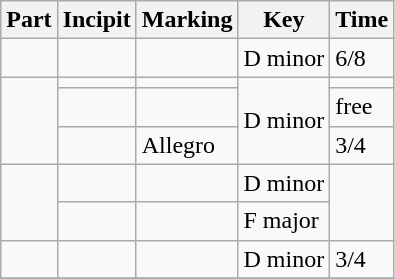<table class="wikitable plainrowheaders">
<tr>
<th scope="col">Part</th>
<th scope="col">Incipit</th>
<th scope="col">Marking</th>
<th scope="col">Key</th>
<th scope="col">Time</th>
</tr>
<tr>
<td style="text-align: center;"></td>
<td></td>
<td></td>
<td>D minor</td>
<td>6/8</td>
</tr>
<tr>
<td rowspan="3" style="text-align: center;"></td>
<td></td>
<td></td>
<td rowspan="3">D minor</td>
<td></td>
</tr>
<tr>
<td></td>
<td></td>
<td>free</td>
</tr>
<tr>
<td></td>
<td>Allegro</td>
<td>3/4</td>
</tr>
<tr>
<td rowspan="2" style="text-align: center;"></td>
<td></td>
<td></td>
<td>D minor</td>
<td rowspan="2"></td>
</tr>
<tr>
<td></td>
<td></td>
<td>F major</td>
</tr>
<tr>
<td style="text-align: center;"></td>
<td></td>
<td></td>
<td>D minor</td>
<td>3/4</td>
</tr>
<tr>
</tr>
</table>
